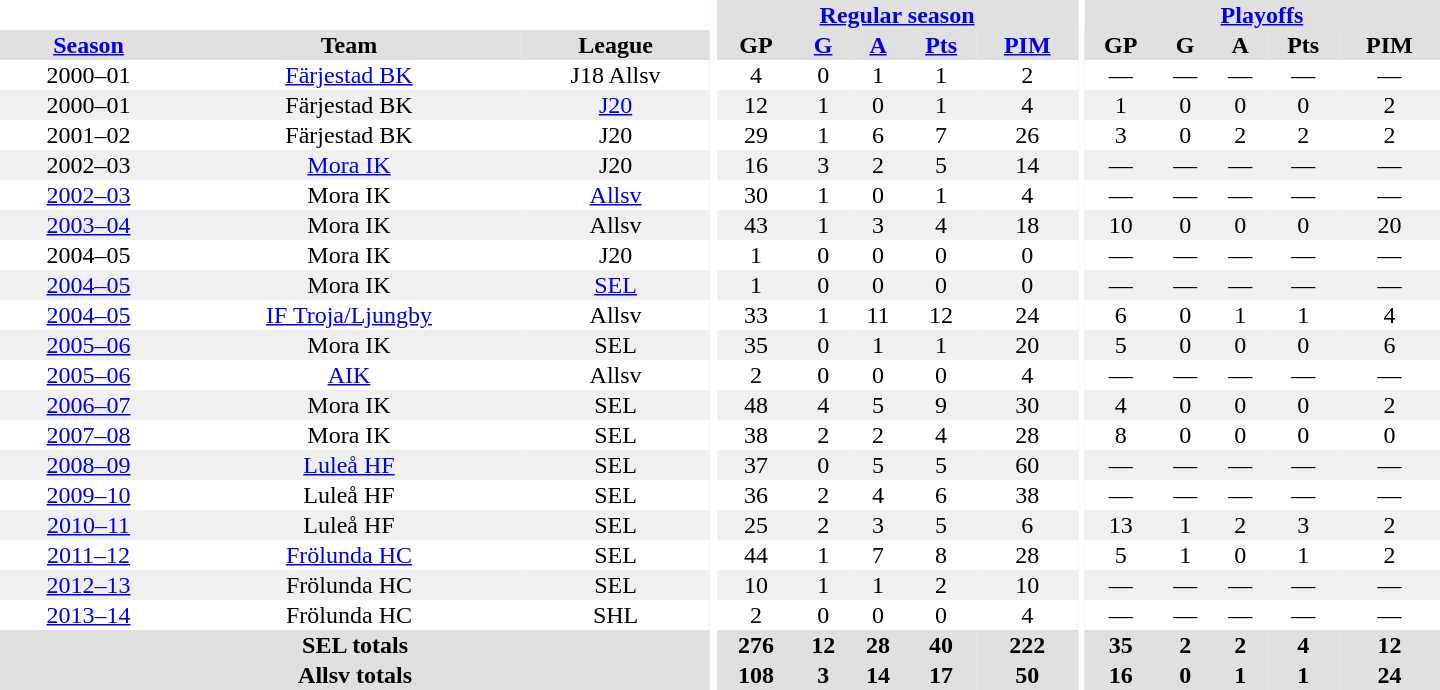<table border="0" cellpadding="1" cellspacing="0" style="text-align:center; width:60em">
<tr bgcolor="#e0e0e0">
<th colspan="3" bgcolor="#ffffff"></th>
<th rowspan="99" bgcolor="#ffffff"></th>
<th colspan="5"><a href='#'>Regular season</a></th>
<th rowspan="99" bgcolor="#ffffff"></th>
<th colspan="5"><a href='#'>Playoffs</a></th>
</tr>
<tr bgcolor="#e0e0e0">
<th><a href='#'>Season</a></th>
<th>Team</th>
<th>League</th>
<th>GP</th>
<th><a href='#'>G</a></th>
<th><a href='#'>A</a></th>
<th><a href='#'>Pts</a></th>
<th><a href='#'>PIM</a></th>
<th>GP</th>
<th>G</th>
<th>A</th>
<th>Pts</th>
<th>PIM</th>
</tr>
<tr>
<td>2000–01</td>
<td><a href='#'>Färjestad BK</a></td>
<td>J18 Allsv</td>
<td>4</td>
<td>0</td>
<td>1</td>
<td>1</td>
<td>2</td>
<td>—</td>
<td>—</td>
<td>—</td>
<td>—</td>
<td>—</td>
</tr>
<tr bgcolor="#f0f0f0">
<td>2000–01</td>
<td>Färjestad BK</td>
<td><a href='#'>J20</a></td>
<td>12</td>
<td>1</td>
<td>0</td>
<td>1</td>
<td>4</td>
<td>1</td>
<td>0</td>
<td>0</td>
<td>0</td>
<td>2</td>
</tr>
<tr>
<td>2001–02</td>
<td>Färjestad BK</td>
<td>J20</td>
<td>29</td>
<td>1</td>
<td>6</td>
<td>7</td>
<td>26</td>
<td>3</td>
<td>0</td>
<td>2</td>
<td>2</td>
<td>2</td>
</tr>
<tr bgcolor="#f0f0f0">
<td>2002–03</td>
<td><a href='#'>Mora IK</a></td>
<td>J20</td>
<td>16</td>
<td>3</td>
<td>2</td>
<td>5</td>
<td>14</td>
<td>—</td>
<td>—</td>
<td>—</td>
<td>—</td>
<td>—</td>
</tr>
<tr>
<td><a href='#'>2002–03</a></td>
<td>Mora IK</td>
<td><a href='#'>Allsv</a></td>
<td>30</td>
<td>1</td>
<td>0</td>
<td>1</td>
<td>4</td>
<td>—</td>
<td>—</td>
<td>—</td>
<td>—</td>
<td>—</td>
</tr>
<tr bgcolor="#f0f0f0">
<td><a href='#'>2003–04</a></td>
<td>Mora IK</td>
<td>Allsv</td>
<td>43</td>
<td>1</td>
<td>3</td>
<td>4</td>
<td>18</td>
<td>10</td>
<td>0</td>
<td>0</td>
<td>0</td>
<td>20</td>
</tr>
<tr>
<td>2004–05</td>
<td>Mora IK</td>
<td>J20</td>
<td>1</td>
<td>0</td>
<td>0</td>
<td>0</td>
<td>0</td>
<td>—</td>
<td>—</td>
<td>—</td>
<td>—</td>
<td>—</td>
</tr>
<tr bgcolor="#f0f0f0">
<td><a href='#'>2004–05</a></td>
<td>Mora IK</td>
<td><a href='#'>SEL</a></td>
<td>1</td>
<td>0</td>
<td>0</td>
<td>0</td>
<td>0</td>
<td>—</td>
<td>—</td>
<td>—</td>
<td>—</td>
<td>—</td>
</tr>
<tr>
<td><a href='#'>2004–05</a></td>
<td><a href='#'>IF Troja/Ljungby</a></td>
<td>Allsv</td>
<td>33</td>
<td>1</td>
<td>11</td>
<td>12</td>
<td>24</td>
<td>6</td>
<td>0</td>
<td>1</td>
<td>1</td>
<td>4</td>
</tr>
<tr bgcolor="#f0f0f0">
<td><a href='#'>2005–06</a></td>
<td>Mora IK</td>
<td>SEL</td>
<td>35</td>
<td>0</td>
<td>1</td>
<td>1</td>
<td>20</td>
<td>5</td>
<td>0</td>
<td>0</td>
<td>0</td>
<td>6</td>
</tr>
<tr>
<td><a href='#'>2005–06</a></td>
<td><a href='#'>AIK</a></td>
<td>Allsv</td>
<td>2</td>
<td>0</td>
<td>0</td>
<td>0</td>
<td>4</td>
<td>—</td>
<td>—</td>
<td>—</td>
<td>—</td>
<td>—</td>
</tr>
<tr bgcolor="#f0f0f0">
<td><a href='#'>2006–07</a></td>
<td>Mora IK</td>
<td>SEL</td>
<td>48</td>
<td>4</td>
<td>5</td>
<td>9</td>
<td>30</td>
<td>4</td>
<td>0</td>
<td>0</td>
<td>0</td>
<td>2</td>
</tr>
<tr>
<td><a href='#'>2007–08</a></td>
<td>Mora IK</td>
<td>SEL</td>
<td>38</td>
<td>2</td>
<td>2</td>
<td>4</td>
<td>28</td>
<td>8</td>
<td>0</td>
<td>0</td>
<td>0</td>
<td>0</td>
</tr>
<tr bgcolor="#f0f0f0">
<td><a href='#'>2008–09</a></td>
<td><a href='#'>Luleå HF</a></td>
<td>SEL</td>
<td>37</td>
<td>0</td>
<td>5</td>
<td>5</td>
<td>60</td>
<td>—</td>
<td>—</td>
<td>—</td>
<td>—</td>
<td>—</td>
</tr>
<tr>
<td><a href='#'>2009–10</a></td>
<td>Luleå HF</td>
<td>SEL</td>
<td>36</td>
<td>2</td>
<td>4</td>
<td>6</td>
<td>38</td>
<td>—</td>
<td>—</td>
<td>—</td>
<td>—</td>
<td>—</td>
</tr>
<tr bgcolor="#f0f0f0">
<td><a href='#'>2010–11</a></td>
<td>Luleå HF</td>
<td>SEL</td>
<td>25</td>
<td>2</td>
<td>3</td>
<td>5</td>
<td>6</td>
<td>13</td>
<td>1</td>
<td>2</td>
<td>3</td>
<td>2</td>
</tr>
<tr>
<td><a href='#'>2011–12</a></td>
<td><a href='#'>Frölunda HC</a></td>
<td>SEL</td>
<td>44</td>
<td>1</td>
<td>7</td>
<td>8</td>
<td>28</td>
<td>5</td>
<td>1</td>
<td>0</td>
<td>1</td>
<td>2</td>
</tr>
<tr bgcolor="#f0f0f0">
<td><a href='#'>2012–13</a></td>
<td>Frölunda HC</td>
<td>SEL</td>
<td>10</td>
<td>1</td>
<td>1</td>
<td>2</td>
<td>10</td>
<td>—</td>
<td>—</td>
<td>—</td>
<td>—</td>
<td>—</td>
</tr>
<tr>
<td><a href='#'>2013–14</a></td>
<td>Frölunda HC</td>
<td>SHL</td>
<td>2</td>
<td>0</td>
<td>0</td>
<td>0</td>
<td>4</td>
<td>—</td>
<td>—</td>
<td>—</td>
<td>—</td>
<td>—</td>
</tr>
<tr bgcolor="#e0e0e0">
<th colspan="3">SEL totals</th>
<th>276</th>
<th>12</th>
<th>28</th>
<th>40</th>
<th>222</th>
<th>35</th>
<th>2</th>
<th>2</th>
<th>4</th>
<th>12</th>
</tr>
<tr bgcolor="#e0e0e0">
<th colspan="3">Allsv totals</th>
<th>108</th>
<th>3</th>
<th>14</th>
<th>17</th>
<th>50</th>
<th>16</th>
<th>0</th>
<th>1</th>
<th>1</th>
<th>24</th>
</tr>
</table>
